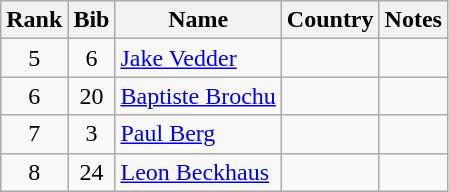<table class="wikitable" style="text-align:center;">
<tr>
<th>Rank</th>
<th>Bib</th>
<th>Name</th>
<th>Country</th>
<th>Notes</th>
</tr>
<tr>
<td>5</td>
<td>6</td>
<td align=left><a href='#'>Jake Vedder</a></td>
<td align=left></td>
<td></td>
</tr>
<tr>
<td>6</td>
<td>20</td>
<td align=left><a href='#'>Baptiste Brochu</a></td>
<td align=left></td>
<td></td>
</tr>
<tr>
<td>7</td>
<td>3</td>
<td align=left><a href='#'>Paul Berg</a></td>
<td align=left></td>
<td></td>
</tr>
<tr>
<td>8</td>
<td>24</td>
<td align=left><a href='#'>Leon Beckhaus</a></td>
<td align=left></td>
<td></td>
</tr>
</table>
